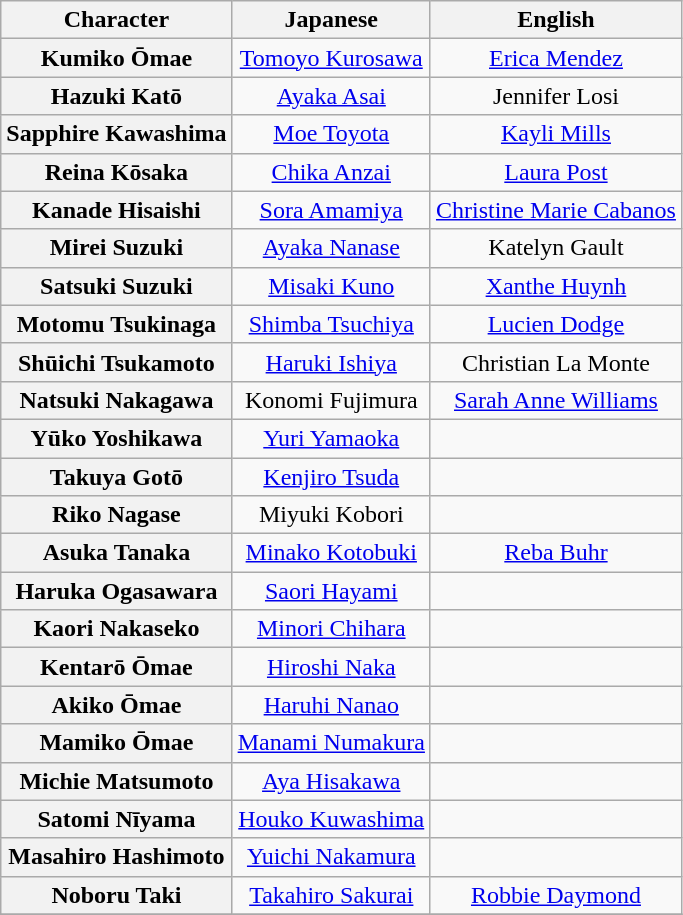<table class="wikitable" style="text-align:center;">
<tr>
<th>Character</th>
<th>Japanese</th>
<th>English</th>
</tr>
<tr>
<th>Kumiko Ōmae</th>
<td><a href='#'>Tomoyo Kurosawa</a></td>
<td><a href='#'>Erica Mendez</a></td>
</tr>
<tr>
<th>Hazuki Katō</th>
<td><a href='#'>Ayaka Asai</a></td>
<td>Jennifer Losi</td>
</tr>
<tr>
<th>Sapphire Kawashima</th>
<td><a href='#'>Moe Toyota</a></td>
<td><a href='#'>Kayli Mills</a></td>
</tr>
<tr>
<th>Reina Kōsaka</th>
<td><a href='#'>Chika Anzai</a></td>
<td><a href='#'>Laura Post</a></td>
</tr>
<tr>
<th>Kanade Hisaishi</th>
<td><a href='#'>Sora Amamiya</a></td>
<td><a href='#'>Christine Marie Cabanos</a></td>
</tr>
<tr>
<th>Mirei Suzuki</th>
<td><a href='#'>Ayaka Nanase</a></td>
<td>Katelyn Gault</td>
</tr>
<tr>
<th>Satsuki Suzuki</th>
<td><a href='#'>Misaki Kuno</a></td>
<td><a href='#'>Xanthe Huynh</a></td>
</tr>
<tr>
<th>Motomu Tsukinaga</th>
<td><a href='#'>Shimba Tsuchiya</a></td>
<td><a href='#'>Lucien Dodge</a></td>
</tr>
<tr>
<th>Shūichi Tsukamoto</th>
<td><a href='#'>Haruki Ishiya</a></td>
<td>Christian La Monte</td>
</tr>
<tr>
<th>Natsuki Nakagawa</th>
<td>Konomi Fujimura</td>
<td><a href='#'>Sarah Anne Williams</a></td>
</tr>
<tr>
<th>Yūko Yoshikawa</th>
<td><a href='#'>Yuri Yamaoka</a></td>
<td></td>
</tr>
<tr>
<th>Takuya Gotō</th>
<td><a href='#'>Kenjiro Tsuda</a></td>
<td></td>
</tr>
<tr>
<th>Riko Nagase</th>
<td>Miyuki Kobori</td>
<td></td>
</tr>
<tr>
<th>Asuka Tanaka</th>
<td><a href='#'>Minako Kotobuki</a></td>
<td><a href='#'>Reba Buhr</a></td>
</tr>
<tr>
<th>Haruka Ogasawara</th>
<td><a href='#'>Saori Hayami</a></td>
<td></td>
</tr>
<tr>
<th>Kaori Nakaseko</th>
<td><a href='#'>Minori Chihara</a></td>
<td></td>
</tr>
<tr>
<th>Kentarō Ōmae</th>
<td><a href='#'>Hiroshi Naka</a></td>
<td></td>
</tr>
<tr>
<th>Akiko Ōmae</th>
<td><a href='#'>Haruhi Nanao</a></td>
<td></td>
</tr>
<tr>
<th>Mamiko Ōmae</th>
<td><a href='#'>Manami Numakura</a></td>
<td></td>
</tr>
<tr>
<th>Michie Matsumoto</th>
<td><a href='#'>Aya Hisakawa</a></td>
<td></td>
</tr>
<tr>
<th>Satomi Nīyama</th>
<td><a href='#'>Houko Kuwashima</a></td>
<td></td>
</tr>
<tr>
<th>Masahiro Hashimoto</th>
<td><a href='#'>Yuichi Nakamura</a></td>
<td></td>
</tr>
<tr>
<th>Noboru Taki</th>
<td><a href='#'>Takahiro Sakurai</a></td>
<td><a href='#'>Robbie Daymond</a></td>
</tr>
<tr>
</tr>
</table>
